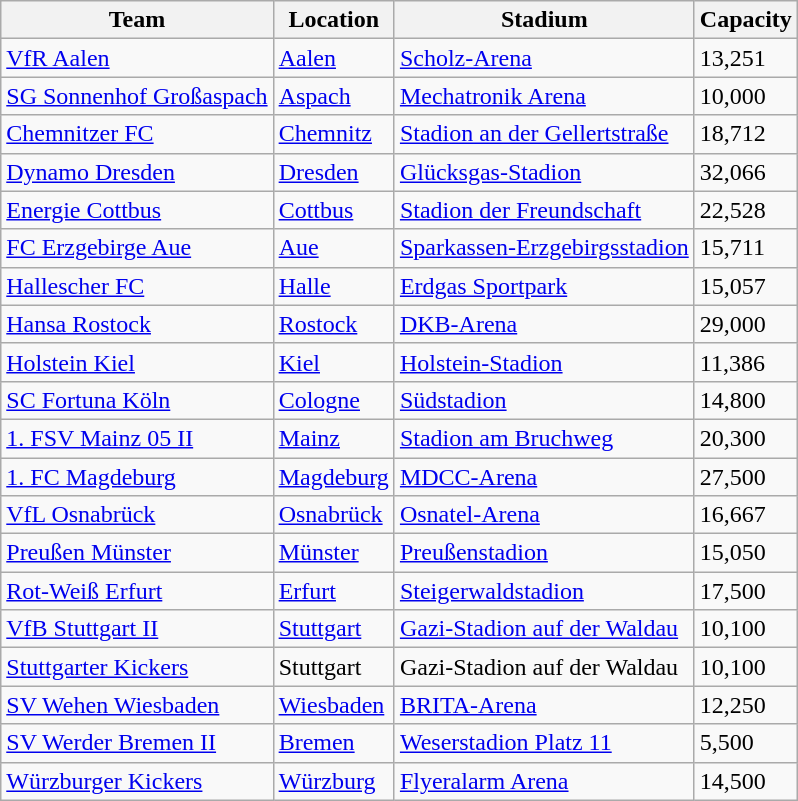<table class="wikitable sortable" style="text-align:left;">
<tr>
<th>Team</th>
<th>Location</th>
<th>Stadium</th>
<th>Capacity</th>
</tr>
<tr>
<td><a href='#'>VfR Aalen</a></td>
<td><a href='#'>Aalen</a></td>
<td><a href='#'>Scholz-Arena</a></td>
<td>13,251</td>
</tr>
<tr>
<td><a href='#'>SG Sonnenhof Großaspach</a></td>
<td><a href='#'>Aspach</a></td>
<td><a href='#'>Mechatronik Arena</a></td>
<td>10,000</td>
</tr>
<tr>
<td><a href='#'>Chemnitzer FC</a></td>
<td><a href='#'>Chemnitz</a></td>
<td><a href='#'>Stadion an der Gellertstraße</a></td>
<td>18,712</td>
</tr>
<tr>
<td><a href='#'>Dynamo Dresden</a></td>
<td><a href='#'>Dresden</a></td>
<td><a href='#'>Glücksgas-Stadion</a></td>
<td>32,066</td>
</tr>
<tr>
<td><a href='#'>Energie Cottbus</a></td>
<td><a href='#'>Cottbus</a></td>
<td><a href='#'>Stadion der Freundschaft</a></td>
<td>22,528</td>
</tr>
<tr>
<td><a href='#'>FC Erzgebirge Aue</a></td>
<td><a href='#'>Aue</a></td>
<td><a href='#'>Sparkassen-Erzgebirgsstadion</a></td>
<td>15,711</td>
</tr>
<tr>
<td><a href='#'>Hallescher FC</a></td>
<td><a href='#'>Halle</a></td>
<td><a href='#'>Erdgas Sportpark</a></td>
<td>15,057</td>
</tr>
<tr>
<td><a href='#'>Hansa Rostock</a></td>
<td><a href='#'>Rostock</a></td>
<td><a href='#'>DKB-Arena</a></td>
<td>29,000</td>
</tr>
<tr>
<td><a href='#'>Holstein Kiel</a></td>
<td><a href='#'>Kiel</a></td>
<td><a href='#'>Holstein-Stadion</a></td>
<td>11,386</td>
</tr>
<tr>
<td><a href='#'>SC Fortuna Köln</a></td>
<td><a href='#'>Cologne</a></td>
<td><a href='#'>Südstadion</a></td>
<td>14,800</td>
</tr>
<tr>
<td><a href='#'>1. FSV Mainz 05 II</a></td>
<td><a href='#'>Mainz</a></td>
<td><a href='#'>Stadion am Bruchweg</a></td>
<td>20,300</td>
</tr>
<tr>
<td><a href='#'>1. FC Magdeburg</a></td>
<td><a href='#'>Magdeburg</a></td>
<td><a href='#'>MDCC-Arena</a></td>
<td>27,500</td>
</tr>
<tr>
<td><a href='#'>VfL Osnabrück</a></td>
<td><a href='#'>Osnabrück</a></td>
<td><a href='#'>Osnatel-Arena</a></td>
<td>16,667</td>
</tr>
<tr>
<td><a href='#'>Preußen Münster</a></td>
<td><a href='#'>Münster</a></td>
<td><a href='#'>Preußenstadion</a></td>
<td>15,050</td>
</tr>
<tr>
<td><a href='#'>Rot-Weiß Erfurt</a></td>
<td><a href='#'>Erfurt</a></td>
<td><a href='#'>Steigerwaldstadion</a></td>
<td>17,500</td>
</tr>
<tr>
<td><a href='#'>VfB Stuttgart II</a></td>
<td><a href='#'>Stuttgart</a></td>
<td><a href='#'>Gazi-Stadion auf der Waldau</a></td>
<td>10,100</td>
</tr>
<tr>
<td><a href='#'>Stuttgarter Kickers</a></td>
<td>Stuttgart</td>
<td>Gazi-Stadion auf der Waldau</td>
<td>10,100</td>
</tr>
<tr>
<td><a href='#'>SV Wehen Wiesbaden</a></td>
<td><a href='#'>Wiesbaden</a></td>
<td><a href='#'>BRITA-Arena</a></td>
<td>12,250</td>
</tr>
<tr>
<td><a href='#'>SV Werder Bremen II</a></td>
<td><a href='#'>Bremen</a></td>
<td><a href='#'>Weserstadion Platz 11</a></td>
<td>5,500</td>
</tr>
<tr>
<td><a href='#'>Würzburger Kickers</a></td>
<td><a href='#'>Würzburg</a></td>
<td><a href='#'>Flyeralarm Arena</a></td>
<td>14,500</td>
</tr>
</table>
